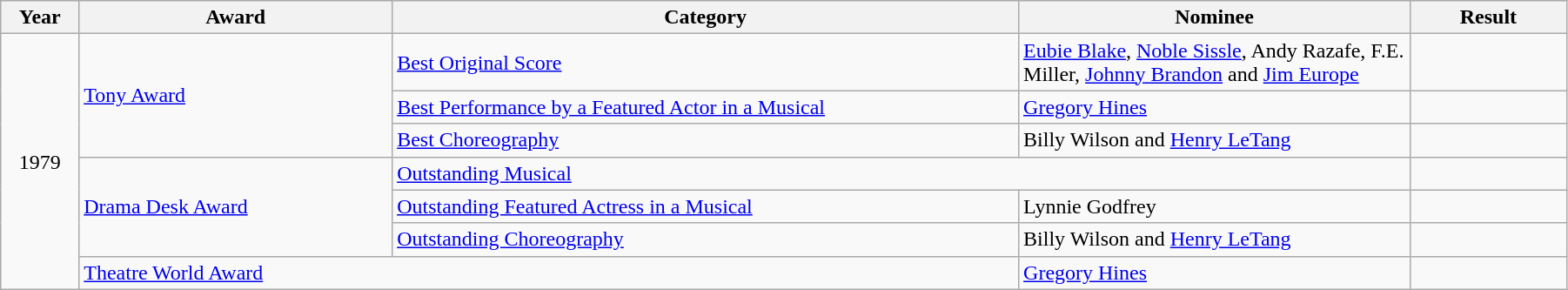<table class="wikitable" width="95%">
<tr>
<th width="5%">Year</th>
<th width="20%">Award</th>
<th width="40%">Category</th>
<th width="25%">Nominee</th>
<th width="10%">Result</th>
</tr>
<tr>
<td rowspan="7" align="center">1979</td>
<td rowspan="3"><a href='#'>Tony Award</a></td>
<td><a href='#'>Best Original Score</a></td>
<td><a href='#'>Eubie Blake</a>, <a href='#'>Noble Sissle</a>, Andy Razafe, F.E. Miller, <a href='#'>Johnny Brandon</a> and <a href='#'>Jim Europe</a></td>
<td></td>
</tr>
<tr>
<td><a href='#'>Best Performance by a Featured Actor in a Musical</a></td>
<td><a href='#'>Gregory Hines</a></td>
<td></td>
</tr>
<tr>
<td><a href='#'>Best Choreography</a></td>
<td>Billy Wilson and <a href='#'>Henry LeTang</a></td>
<td></td>
</tr>
<tr>
<td rowspan="3"><a href='#'>Drama Desk Award</a></td>
<td colspan="2"><a href='#'>Outstanding Musical</a></td>
<td></td>
</tr>
<tr>
<td><a href='#'>Outstanding Featured Actress in a Musical</a></td>
<td>Lynnie Godfrey</td>
<td></td>
</tr>
<tr>
<td><a href='#'>Outstanding Choreography</a></td>
<td>Billy Wilson and <a href='#'>Henry LeTang</a></td>
<td></td>
</tr>
<tr>
<td colspan="2"><a href='#'>Theatre World Award</a></td>
<td><a href='#'>Gregory Hines</a></td>
<td></td>
</tr>
</table>
